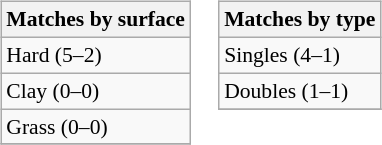<table>
<tr valign=top>
<td><br><table class=wikitable style=font-size:90%>
<tr>
<th>Matches by surface</th>
</tr>
<tr>
<td>Hard (5–2)</td>
</tr>
<tr>
<td>Clay (0–0)</td>
</tr>
<tr>
<td>Grass (0–0)</td>
</tr>
<tr>
</tr>
</table>
</td>
<td><br><table class=wikitable style=font-size:90%>
<tr>
<th>Matches by type</th>
</tr>
<tr>
<td>Singles (4–1)</td>
</tr>
<tr>
<td>Doubles (1–1)</td>
</tr>
<tr>
</tr>
</table>
</td>
</tr>
</table>
